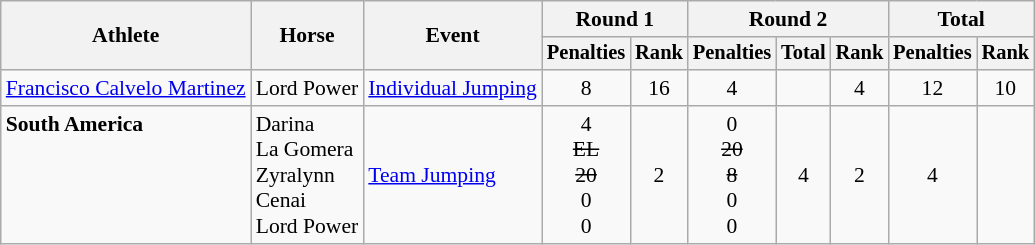<table class="wikitable" border="1" style="font-size:90%">
<tr>
<th rowspan=2>Athlete</th>
<th rowspan=2>Horse</th>
<th rowspan=2>Event</th>
<th colspan=2>Round 1</th>
<th colspan=3>Round 2</th>
<th colspan=2>Total</th>
</tr>
<tr style="font-size:95%">
<th>Penalties</th>
<th>Rank</th>
<th>Penalties</th>
<th>Total</th>
<th>Rank</th>
<th>Penalties</th>
<th>Rank</th>
</tr>
<tr align=center>
<td align=left><a href='#'>Francisco Calvelo Martinez</a></td>
<td align=left>Lord Power</td>
<td align=left><a href='#'>Individual Jumping</a></td>
<td>8</td>
<td>16</td>
<td>4</td>
<td></td>
<td>4</td>
<td>12</td>
<td>10</td>
</tr>
<tr align=center>
<td align=left><strong>South America</strong><br><br><br><br><br></td>
<td align=left valign=bottom>Darina<br>La Gomera<br>Zyralynn<br>Cenai<br>Lord Power</td>
<td align=left><a href='#'>Team Jumping</a></td>
<td valign=bottom>4<br><s>EL</s><br><s>20</s><br>0<br>0</td>
<td>2</td>
<td valign=bottom>0<br><s>20</s><br><s>8</s><br>0<br>0</td>
<td>4</td>
<td>2</td>
<td>4</td>
<td></td>
</tr>
</table>
